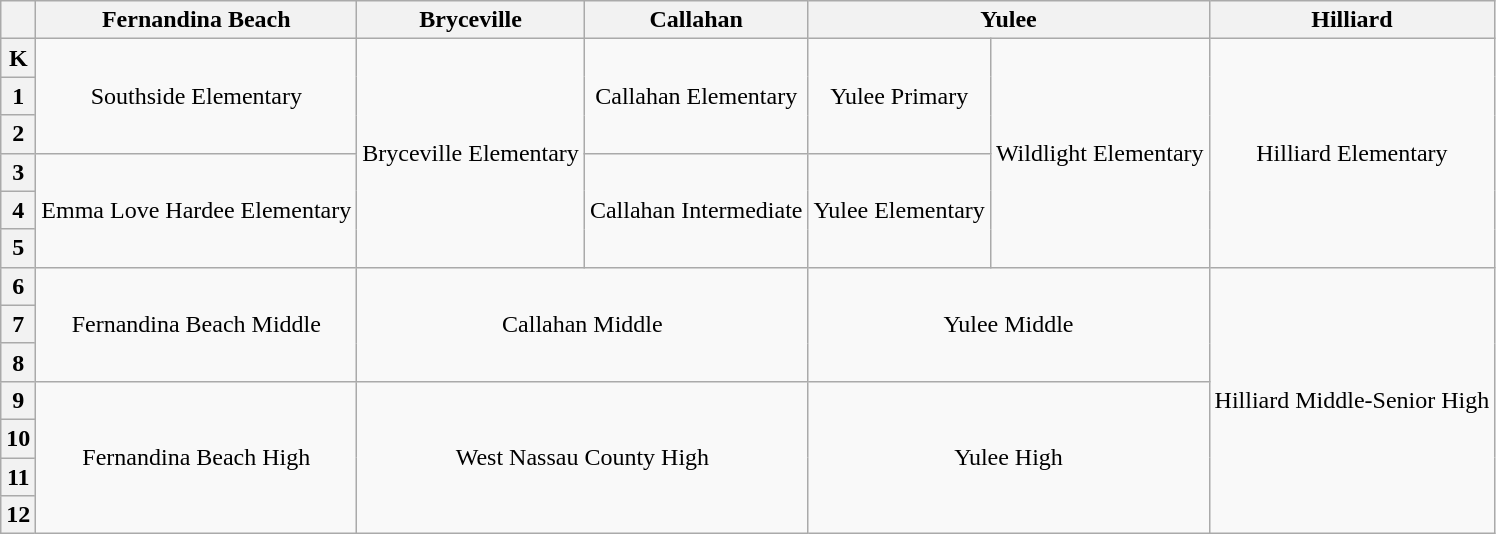<table class="wikitable" style="text-align:center">
<tr>
<th></th>
<th>Fernandina Beach</th>
<th>Bryceville</th>
<th>Callahan</th>
<th colspan="2">Yulee</th>
<th>Hilliard</th>
</tr>
<tr>
<th scope="row">K</th>
<td rowspan="3">Southside Elementary</td>
<td rowspan="6">Bryceville Elementary</td>
<td rowspan="3">Callahan Elementary</td>
<td rowspan="3">Yulee Primary</td>
<td rowspan="6">Wildlight Elementary</td>
<td rowspan="6">Hilliard Elementary</td>
</tr>
<tr>
<th scope="row">1</th>
</tr>
<tr>
<th scope="row">2</th>
</tr>
<tr>
<th scope="row">3</th>
<td rowspan="3">Emma Love Hardee Elementary</td>
<td rowspan="3">Callahan Intermediate</td>
<td rowspan="3">Yulee Elementary</td>
</tr>
<tr>
<th scope="row">4</th>
</tr>
<tr>
<th scope="row">5</th>
</tr>
<tr>
<th scope="row">6</th>
<td rowspan="3">Fernandina Beach Middle</td>
<td colspan="2" rowspan="3">Callahan Middle</td>
<td colspan="2" rowspan="3">Yulee Middle</td>
<td rowspan="7">Hilliard Middle-Senior High</td>
</tr>
<tr>
<th scope="row">7</th>
</tr>
<tr>
<th scope="row">8</th>
</tr>
<tr>
<th scope="row">9</th>
<td rowspan="4">Fernandina Beach High</td>
<td colspan="2" rowspan="4">West Nassau County High</td>
<td colspan="2" rowspan="4">Yulee High</td>
</tr>
<tr>
<th scope="row">10</th>
</tr>
<tr>
<th scope="row">11</th>
</tr>
<tr>
<th scope="row">12</th>
</tr>
</table>
